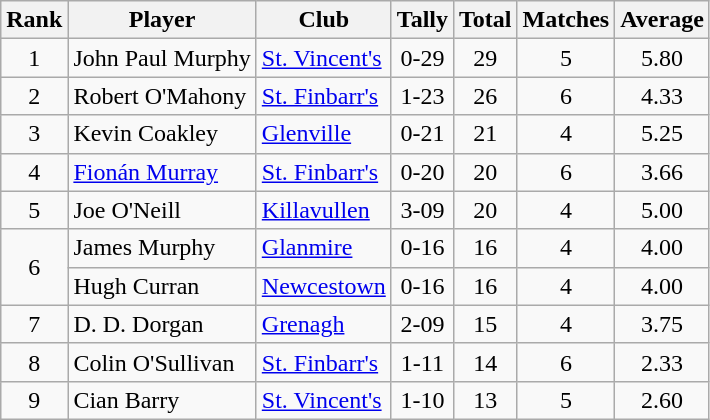<table class="wikitable">
<tr>
<th>Rank</th>
<th>Player</th>
<th>Club</th>
<th>Tally</th>
<th>Total</th>
<th>Matches</th>
<th>Average</th>
</tr>
<tr>
<td rowspan="1" style="text-align:center;">1</td>
<td>John Paul Murphy</td>
<td><a href='#'>St. Vincent's</a></td>
<td align=center>0-29</td>
<td align=center>29</td>
<td align=center>5</td>
<td align=center>5.80</td>
</tr>
<tr>
<td rowspan="1" style="text-align:center;">2</td>
<td>Robert O'Mahony</td>
<td><a href='#'>St. Finbarr's</a></td>
<td align=center>1-23</td>
<td align=center>26</td>
<td align=center>6</td>
<td align=center>4.33</td>
</tr>
<tr>
<td rowspan="1" style="text-align:center;">3</td>
<td>Kevin Coakley</td>
<td><a href='#'>Glenville</a></td>
<td align=center>0-21</td>
<td align=center>21</td>
<td align=center>4</td>
<td align=center>5.25</td>
</tr>
<tr>
<td rowspan="1" style="text-align:center;">4</td>
<td><a href='#'>Fionán Murray</a></td>
<td><a href='#'>St. Finbarr's</a></td>
<td align=center>0-20</td>
<td align=center>20</td>
<td align=center>6</td>
<td align=center>3.66</td>
</tr>
<tr>
<td rowspan="1" style="text-align:center;">5</td>
<td>Joe O'Neill</td>
<td><a href='#'>Killavullen</a></td>
<td align=center>3-09</td>
<td align=center>20</td>
<td align=center>4</td>
<td align=center>5.00</td>
</tr>
<tr>
<td rowspan="2" style="text-align:center;">6</td>
<td>James Murphy</td>
<td><a href='#'>Glanmire</a></td>
<td align=center>0-16</td>
<td align=center>16</td>
<td align=center>4</td>
<td align=center>4.00</td>
</tr>
<tr>
<td>Hugh Curran</td>
<td><a href='#'>Newcestown</a></td>
<td align=center>0-16</td>
<td align=center>16</td>
<td align=center>4</td>
<td align=center>4.00</td>
</tr>
<tr>
<td rowspan="1" style="text-align:center;">7</td>
<td>D. D. Dorgan</td>
<td><a href='#'>Grenagh</a></td>
<td align=center>2-09</td>
<td align=center>15</td>
<td align=center>4</td>
<td align=center>3.75</td>
</tr>
<tr>
<td rowspan="1" style="text-align:center;">8</td>
<td>Colin O'Sullivan</td>
<td><a href='#'>St. Finbarr's</a></td>
<td align=center>1-11</td>
<td align=center>14</td>
<td align=center>6</td>
<td align=center>2.33</td>
</tr>
<tr>
<td rowspan="1" style="text-align:center;">9</td>
<td>Cian Barry</td>
<td><a href='#'>St. Vincent's</a></td>
<td align=center>1-10</td>
<td align=center>13</td>
<td align=center>5</td>
<td align=center>2.60</td>
</tr>
</table>
